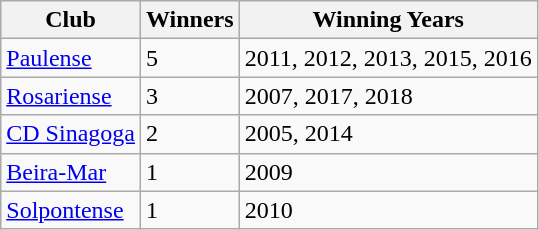<table class="wikitable">
<tr>
<th>Club</th>
<th>Winners</th>
<th>Winning Years</th>
</tr>
<tr>
<td><a href='#'>Paulense</a></td>
<td>5</td>
<td>2011, 2012, 2013, 2015, 2016</td>
</tr>
<tr>
<td><a href='#'>Rosariense</a></td>
<td>3</td>
<td>2007, 2017, 2018</td>
</tr>
<tr>
<td><a href='#'>CD Sinagoga</a></td>
<td>2</td>
<td>2005, 2014</td>
</tr>
<tr>
<td><a href='#'>Beira-Mar</a></td>
<td>1</td>
<td>2009</td>
</tr>
<tr>
<td><a href='#'>Solpontense</a></td>
<td>1</td>
<td>2010</td>
</tr>
</table>
